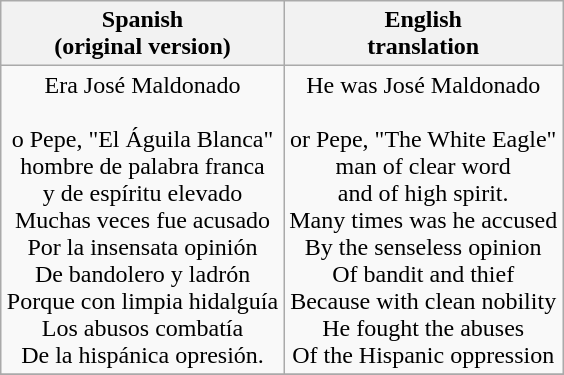<table class="wikitable" style="margin: 1em auto; text-align:center;">
<tr>
<th>Spanish<br>(original version)</th>
<th>English<br>translation</th>
</tr>
<tr>
<td>Era José Maldonado<br><br>o Pepe, "El Águila Blanca"<br>
hombre de palabra franca<br>
y de espíritu elevado<br>
Muchas veces fue acusado<br>
Por la insensata opinión<br>
De bandolero y ladrón<br>
Porque con limpia hidalguía<br>
Los abusos combatía<br>
De la hispánica opresión.</td>
<td>He was José Maldonado<br><br>or Pepe, "The White Eagle"<br>
man of clear word<br>
and of high spirit.<br>
Many times was he accused<br>
By the senseless opinion<br>
Of bandit and thief<br>
Because with clean nobility <br>
He fought the abuses<br>
Of the Hispanic oppression</td>
</tr>
<tr>
</tr>
</table>
